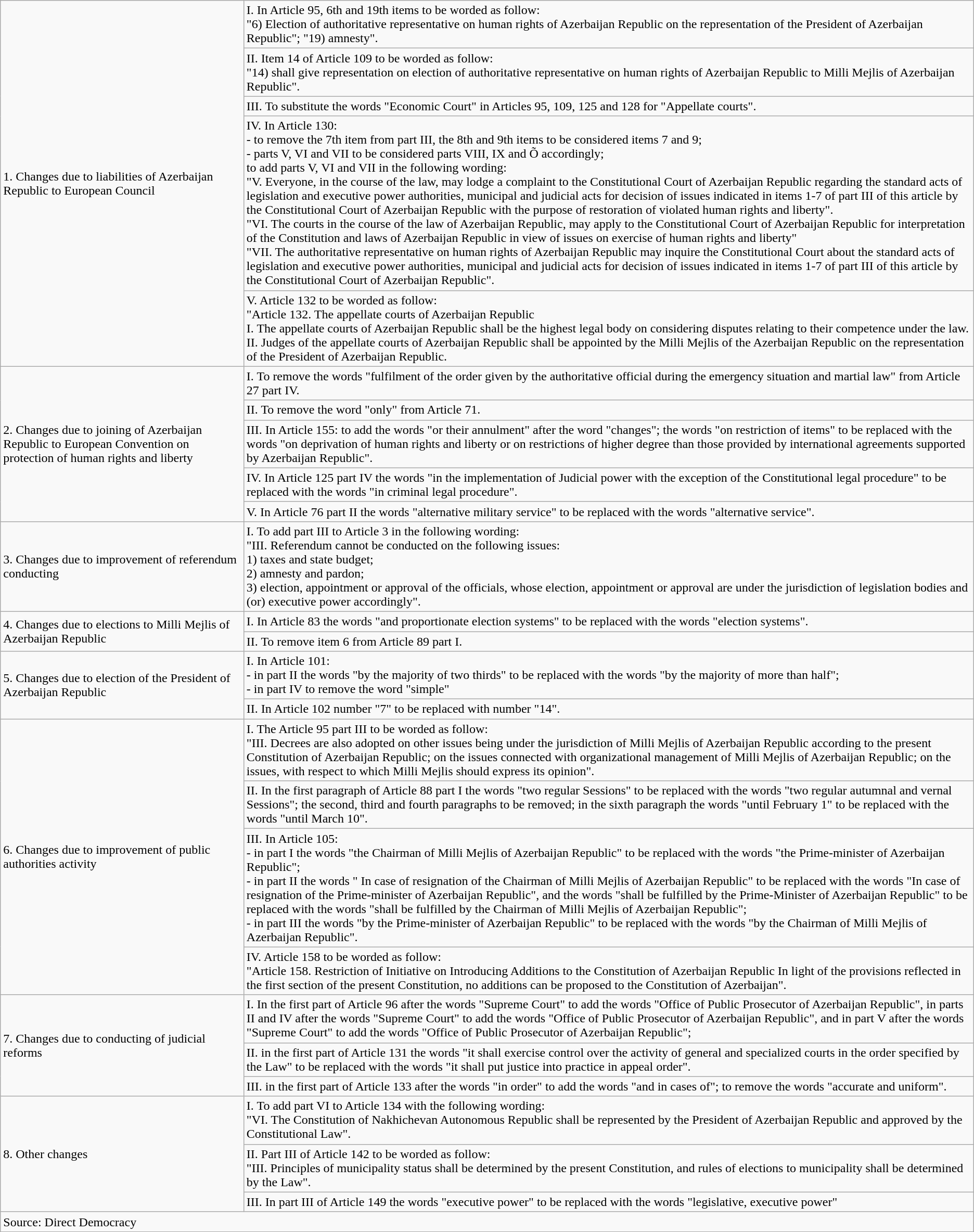<table class=wikitable>
<tr>
<td rowspan=5>1. Changes due to liabilities of Azerbaijan Republic to European Council</td>
<td>I. In Article 95, 6th and 19th items to be worded as follow:<br>"6) Election of authoritative representative on human rights of Azerbaijan Republic on the representation of the President of Azerbaijan Republic"; "19) amnesty".</td>
</tr>
<tr>
<td>II. Item 14 of Article 109 to be worded as follow:<br> "14) shall give representation on election of authoritative  representative on human rights of Azerbaijan Republic to Milli Mejlis of Azerbaijan Republic".</td>
</tr>
<tr>
<td>III. To substitute the words "Economic Court" in Articles 95, 109, 125 and 128 for "Appellate courts".</td>
</tr>
<tr>
<td>IV. In Article 130:<br>- to remove the 7th item from part III, the 8th and 9th items to be considered items 7 and 9;<br>- parts V, VI and VII to be considered parts VIII, IX and Õ accordingly;<br> to add parts V, VI and VII in the following wording:<br>"V. Everyone, in the course of the law, may lodge a complaint to the Constitutional Court of Azerbaijan Republic regarding the standard acts of legislation and executive power authorities, municipal and judicial acts for decision of issues indicated in items 1-7 of part III of this article by the Constitutional Court of Azerbaijan Republic with the purpose of restoration of violated human rights and liberty".<br>"VI. The courts in the course of the law of Azerbaijan Republic, may apply to the Constitutional Court of Azerbaijan Republic for interpretation of the Constitution and laws of Azerbaijan Republic in view of issues on exercise of human rights and liberty"<br>"VII. The authoritative representative on human rights of Azerbaijan Republic may inquire the Constitutional Court about the standard acts of legislation and executive power authorities, municipal and judicial acts for decision of issues indicated in items 1-7 of part III of this article by the Constitutional Court of Azerbaijan Republic".</td>
</tr>
<tr>
<td>V. Article 132 to be worded as follow:<br>"Article 132. The appellate courts of Azerbaijan Republic<br>I. The appellate courts of Azerbaijan Republic shall be the highest legal body on considering disputes relating to their competence under the law.<br>II. Judges of the appellate courts of Azerbaijan Republic shall be appointed by the Milli Mejlis of the Azerbaijan Republic on the representation of the President of Azerbaijan Republic.</td>
</tr>
<tr>
<td rowspan=5>2. Changes due to joining of Azerbaijan Republic to    European Convention on protection of human rights and liberty</td>
<td>I. To remove the words "fulfilment of the order given by the authoritative official during the emergency situation and martial law" from Article 27 part IV.</td>
</tr>
<tr>
<td>II. To remove the word "only" from Article 71.</td>
</tr>
<tr>
<td>III. In Article 155: to add the words "or their annulment" after the word "changes"; the words "on restriction of items" to be replaced with the words "on deprivation of human rights and liberty or on restrictions of higher degree than those provided by international agreements supported by Azerbaijan Republic".</td>
</tr>
<tr>
<td>IV. In Article 125 part IV the words "in the implementation of Judicial power with the exception of the Constitutional legal procedure" to be replaced with the words "in criminal legal procedure".</td>
</tr>
<tr>
<td>V. In Article 76 part II the words "alternative military service" to be replaced with the words "alternative service".</td>
</tr>
<tr>
<td>3. Changes due to improvement of referendum conducting</td>
<td>I. To add part III to Article 3 in the following wording:<br>"III. Referendum cannot be conducted on the following issues:<br>1) taxes and state budget;<br>2) amnesty and pardon;<br>3) election, appointment or approval of the officials, whose election, appointment or approval are under the jurisdiction of legislation bodies and (or) executive power accordingly".</td>
</tr>
<tr>
<td rowspan=2>4. Changes due to elections to Milli Mejlis of Azerbaijan Republic</td>
<td>I. In Article 83 the words "and proportionate election systems" to be replaced with the words "election systems".</td>
</tr>
<tr>
<td>II. To remove item 6 from Article 89 part I.</td>
</tr>
<tr>
<td rowspan=2>5. Changes due to election of the President of Azerbaijan Republic</td>
<td>I. In Article 101:<br>- in part II the words "by the majority of two thirds" to be replaced with the words "by the majority of more than half";<br>- in part IV to remove the word "simple"</td>
</tr>
<tr>
<td>II. In Article 102 number "7" to be replaced with number "14".</td>
</tr>
<tr>
<td rowspan=4>6. Changes due to improvement of public authorities activity</td>
<td>I. The Article 95 part III to be worded as follow:<br>"III. Decrees are also adopted on other issues being under the jurisdiction of Milli Mejlis of Azerbaijan Republic according to the present Constitution of Azerbaijan Republic; on the issues connected with organizational management of Milli Mejlis of Azerbaijan Republic; on the issues, with respect to which Milli Mejlis should express its opinion".</td>
</tr>
<tr>
<td>II. In the first paragraph of Article 88 part I the words "two regular Sessions" to be replaced with the words "two regular autumnal and vernal Sessions"; the second, third and fourth paragraphs to be removed; in the sixth paragraph the words "until February 1" to be replaced with the words "until March 10".</td>
</tr>
<tr>
<td>III. In Article 105:<br>- in part I the words "the Chairman of Milli Mejlis of Azerbaijan Republic" to be replaced with the words "the Prime-minister of Azerbaijan Republic";<br>- in part II the words " In case of resignation of the Chairman of Milli Mejlis of Azerbaijan Republic" to be replaced with the words "In case of resignation of the Prime-minister of Azerbaijan Republic", and the words "shall be fulfilled by the Prime-Minister of Azerbaijan Republic" to be replaced with the words "shall be fulfilled by the Chairman of Milli Mejlis of Azerbaijan Republic";<br>- in part III the words "by the Prime-minister of Azerbaijan Republic" to be replaced with the words "by the Chairman of Milli Mejlis of Azerbaijan Republic".</td>
</tr>
<tr>
<td>IV. Article 158 to be worded as follow:<br>"Article 158. Restriction of Initiative on Introducing Additions to the Constitution of Azerbaijan Republic In light of the provisions reflected in the first section of the present Constitution, no additions can be proposed to the Constitution of Azerbaijan".</td>
</tr>
<tr>
<td rowspan=3>7. Changes due to conducting of judicial reforms</td>
<td>I. In the first part of Article 96 after the words "Supreme Court" to add the words "Office of Public Prosecutor of Azerbaijan Republic", in parts II and IV after the words "Supreme Court" to add the words "Office of Public Prosecutor of Azerbaijan Republic", and in part V after the words "Supreme Court" to add the words "Office of Public Prosecutor of Azerbaijan Republic";</td>
</tr>
<tr>
<td>II. in the first part of Article 131 the words "it shall exercise control over the activity of general and specialized courts in the order specified by the Law" to be replaced with the words "it shall put justice into practice in appeal order".</td>
</tr>
<tr>
<td>III. in the first part of Article 133 after the words "in order" to add the words "and in cases of"; to remove the words "accurate and uniform".</td>
</tr>
<tr>
<td rowspan=3>8. Other changes</td>
<td>I. To add part VI to Article 134 with the following wording:<br>"VI. The Constitution of Nakhichevan Autonomous Republic shall be represented by the President of Azerbaijan Republic and approved by the Constitutional Law".</td>
</tr>
<tr>
<td>II. Part III of Article 142 to be worded as follow:<br>"III. Principles of municipality status shall be determined by the present Constitution, and rules of elections to municipality shall be determined by the Law".</td>
</tr>
<tr>
<td>III. In part III of Article 149 the words "executive power" to be replaced with the words "legislative, executive power"</td>
</tr>
<tr>
<td colspan=2>Source: Direct Democracy</td>
</tr>
</table>
